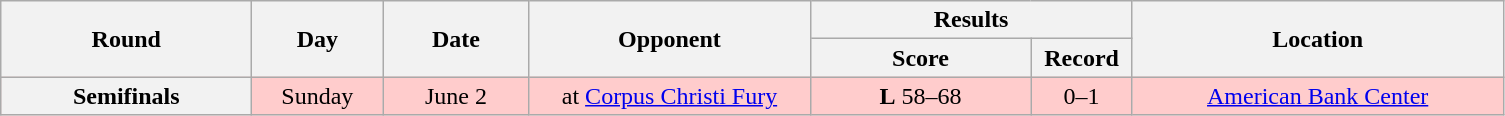<table class="wikitable">
<tr>
<th rowspan="2" width="160">Round</th>
<th rowspan="2" width="80">Day</th>
<th rowspan="2" width="90">Date</th>
<th rowspan="2" width="180">Opponent</th>
<th colspan="2" width="200">Results</th>
<th rowspan="2" width="240">Location</th>
</tr>
<tr>
<th width="140">Score</th>
<th width="60">Record</th>
</tr>
<tr align="center" bgcolor="#FFCCCC">
<th>Semifinals</th>
<td>Sunday</td>
<td>June 2</td>
<td>at <a href='#'>Corpus Christi Fury</a></td>
<td><strong>L</strong> 58–68</td>
<td>0–1</td>
<td><a href='#'>American Bank Center</a></td>
</tr>
</table>
